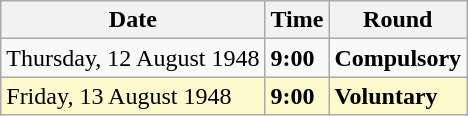<table class="wikitable">
<tr>
<th>Date</th>
<th>Time</th>
<th>Round</th>
</tr>
<tr>
<td>Thursday, 12 August 1948</td>
<td><strong>9:00</strong></td>
<td><strong>Compulsory</strong></td>
</tr>
<tr style=background:lemonchiffon>
<td>Friday, 13 August 1948</td>
<td><strong>9:00</strong></td>
<td><strong>Voluntary</strong></td>
</tr>
</table>
